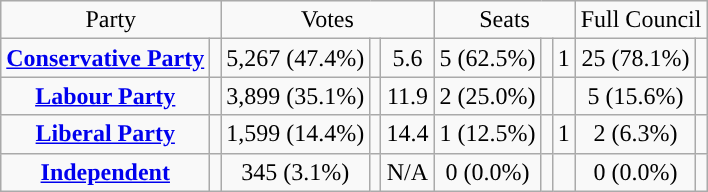<table class=wikitable style="text-align:center;">
<tr>
<td colspan=2>Party</td>
<td colspan=3>Votes</td>
<td colspan=3>Seats</td>
<td colspan=3>Full Council</td>
</tr>
<tr>
<td><strong><a href='#'>Conservative Party</a></strong></td>
<td style="background:"></td>
<td>5,267 (47.4%)</td>
<td></td>
<td> 5.6</td>
<td>5 (62.5%)</td>
<td></td>
<td> 1</td>
<td>25 (78.1%)</td>
<td></td>
</tr>
<tr>
<td><strong><a href='#'>Labour Party</a></strong></td>
<td style="background:"></td>
<td>3,899 (35.1%)</td>
<td></td>
<td> 11.9</td>
<td>2 (25.0%)</td>
<td></td>
<td></td>
<td>5 (15.6%)</td>
<td></td>
</tr>
<tr>
<td><strong><a href='#'>Liberal Party</a></strong></td>
<td style="background:"></td>
<td>1,599 (14.4%)</td>
<td></td>
<td> 14.4</td>
<td>1 (12.5%)</td>
<td></td>
<td> 1</td>
<td>2 (6.3%)</td>
<td></td>
</tr>
<tr>
<td><strong><a href='#'>Independent</a></strong></td>
<td style="background:"></td>
<td>345 (3.1%)</td>
<td></td>
<td>N/A</td>
<td>0 (0.0%)</td>
<td></td>
<td></td>
<td>0 (0.0%)</td>
<td></td>
</tr>
</table>
